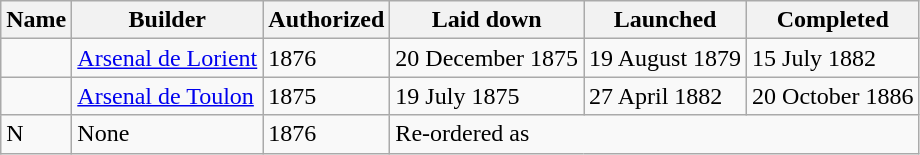<table class="wikitable">
<tr>
<th>Name</th>
<th>Builder</th>
<th>Authorized</th>
<th>Laid down</th>
<th>Launched</th>
<th>Completed</th>
</tr>
<tr>
<td></td>
<td><a href='#'>Arsenal de Lorient</a></td>
<td>1876</td>
<td>20 December 1875</td>
<td>19 August 1879</td>
<td>15 July 1882</td>
</tr>
<tr>
<td></td>
<td><a href='#'>Arsenal de Toulon</a></td>
<td>1875</td>
<td>19 July 1875</td>
<td>27 April 1882</td>
<td>20 October 1886</td>
</tr>
<tr>
<td>N</td>
<td>None</td>
<td>1876</td>
<td colspan="3">Re-ordered as </td>
</tr>
</table>
